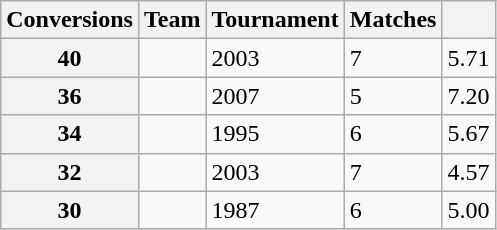<table class="wikitable sortable">
<tr>
<th>Conversions</th>
<th>Team</th>
<th>Tournament</th>
<th>Matches</th>
<th></th>
</tr>
<tr>
<th>40</th>
<td></td>
<td>2003</td>
<td>7</td>
<td>5.71</td>
</tr>
<tr>
<th>36</th>
<td></td>
<td>2007</td>
<td>5</td>
<td>7.20</td>
</tr>
<tr>
<th>34</th>
<td></td>
<td>1995</td>
<td>6</td>
<td>5.67</td>
</tr>
<tr>
<th>32</th>
<td></td>
<td>2003</td>
<td>7</td>
<td>4.57</td>
</tr>
<tr>
<th>30</th>
<td></td>
<td>1987</td>
<td>6</td>
<td>5.00</td>
</tr>
</table>
